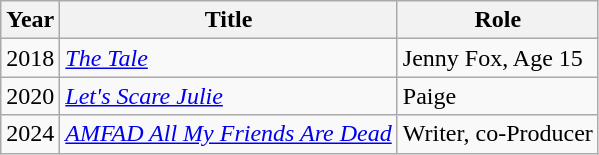<table class="wikitable sortable">
<tr>
<th>Year</th>
<th>Title</th>
<th>Role</th>
</tr>
<tr>
<td>2018</td>
<td><em><a href='#'>The Tale</a></em></td>
<td>Jenny Fox, Age 15</td>
</tr>
<tr>
<td>2020</td>
<td><em><a href='#'>Let's Scare Julie</a></em></td>
<td>Paige</td>
</tr>
<tr>
<td>2024</td>
<td><em><a href='#'>AMFAD All My Friends Are Dead</a></em></td>
<td>Writer, co-Producer</td>
</tr>
</table>
